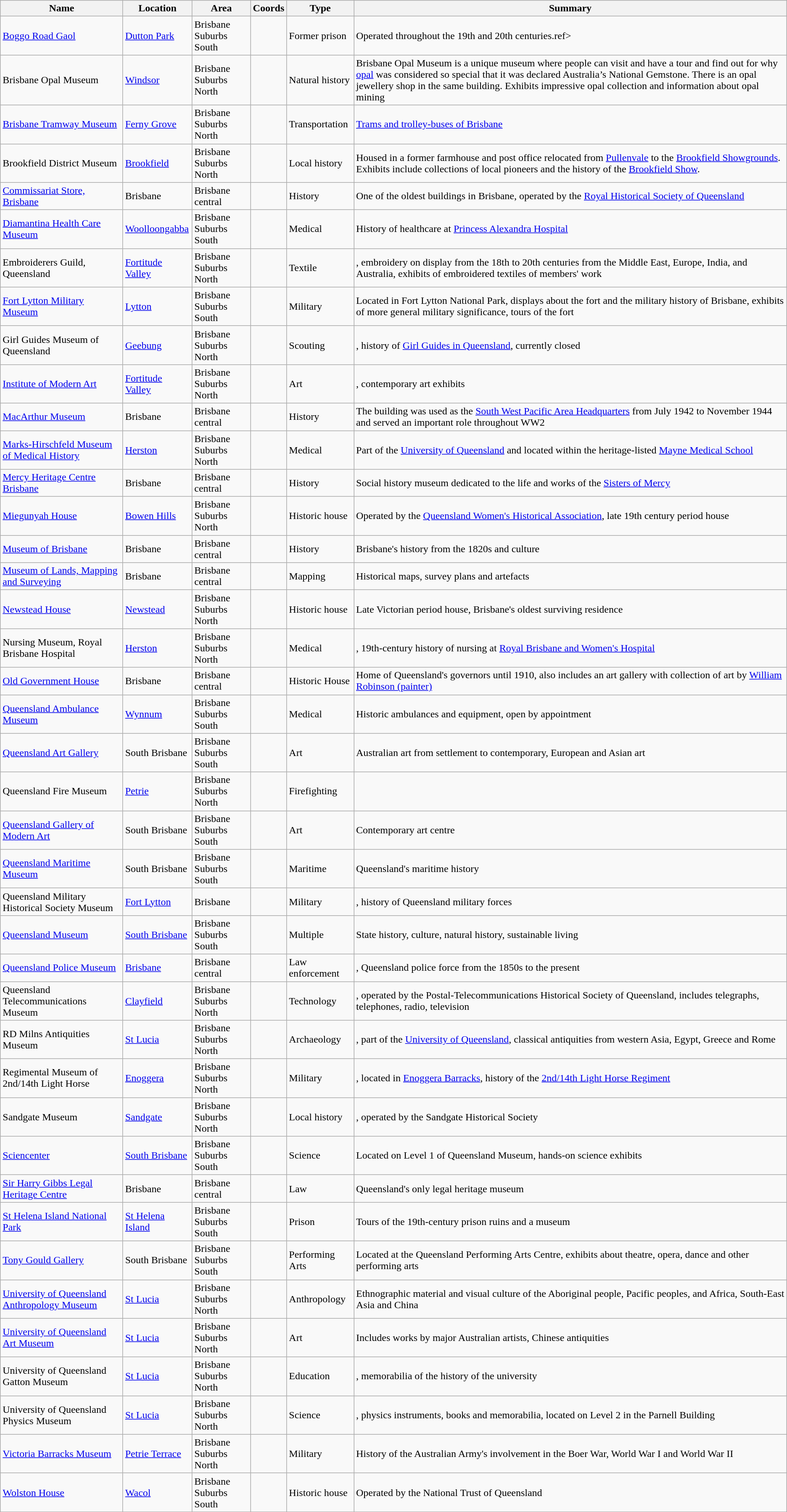<table class="wikitable sortable">
<tr>
<th>Name</th>
<th>Location</th>
<th>Area</th>
<th>Coords</th>
<th>Type</th>
<th>Summary</th>
</tr>
<tr>
<td><a href='#'>Boggo Road Gaol</a></td>
<td><a href='#'>Dutton Park</a></td>
<td>Brisbane Suburbs South</td>
<td></td>
<td>Former prison</td>
<td>Operated throughout the 19th and 20th centuries.ref></ref></td>
</tr>
<tr>
<td>Brisbane Opal Museum</td>
<td><a href='#'>Windsor</a></td>
<td>Brisbane Suburbs North</td>
<td></td>
<td>Natural history</td>
<td>Brisbane Opal Museum is a unique museum where people can visit and have a tour and find out for why <a href='#'>opal</a> was considered so special that it was declared Australia’s National Gemstone. There is an opal jewellery shop in the same building. Exhibits  impressive opal collection and information about opal mining</td>
</tr>
<tr>
<td><a href='#'>Brisbane Tramway Museum</a></td>
<td><a href='#'>Ferny Grove</a></td>
<td>Brisbane Suburbs North</td>
<td></td>
<td>Transportation</td>
<td><a href='#'>Trams and trolley-buses of Brisbane</a></td>
</tr>
<tr>
<td>Brookfield District Museum</td>
<td><a href='#'>Brookfield</a></td>
<td>Brisbane Suburbs North</td>
<td></td>
<td>Local history</td>
<td>Housed in a former farmhouse and post office relocated from  <a href='#'>Pullenvale</a>  to the <a href='#'>Brookfield Showgrounds</a>. Exhibits include collections of local pioneers and the history of the <a href='#'>Brookfield Show</a>.</td>
</tr>
<tr>
<td><a href='#'>Commissariat Store, Brisbane</a></td>
<td>Brisbane</td>
<td>Brisbane central</td>
<td></td>
<td>History</td>
<td>One of the oldest buildings in Brisbane, operated by the <a href='#'>Royal Historical Society of Queensland</a></td>
</tr>
<tr>
<td><a href='#'>Diamantina Health Care Museum</a></td>
<td><a href='#'>Woolloongabba</a></td>
<td>Brisbane Suburbs South</td>
<td></td>
<td>Medical</td>
<td>History of healthcare at <a href='#'>Princess Alexandra Hospital</a></td>
</tr>
<tr>
<td>Embroiderers Guild, Queensland</td>
<td><a href='#'>Fortitude Valley</a></td>
<td>Brisbane Suburbs North</td>
<td></td>
<td>Textile</td>
<td>, embroidery on display from the 18th to 20th centuries from the Middle East, Europe, India, and Australia, exhibits of embroidered textiles of members' work</td>
</tr>
<tr>
<td><a href='#'>Fort Lytton Military Museum</a></td>
<td><a href='#'>Lytton</a></td>
<td>Brisbane Suburbs South</td>
<td></td>
<td>Military</td>
<td>Located in Fort Lytton National Park, displays about the fort and the military history of Brisbane, exhibits of more general military significance, tours of the fort</td>
</tr>
<tr>
<td>Girl Guides Museum of Queensland</td>
<td><a href='#'>Geebung</a></td>
<td>Brisbane Suburbs North</td>
<td></td>
<td>Scouting</td>
<td>, history of <a href='#'>Girl Guides in Queensland</a>, currently closed</td>
</tr>
<tr>
<td><a href='#'>Institute of Modern Art</a></td>
<td><a href='#'>Fortitude Valley</a></td>
<td>Brisbane Suburbs North</td>
<td></td>
<td>Art</td>
<td>, contemporary art exhibits</td>
</tr>
<tr>
<td><a href='#'>MacArthur Museum</a></td>
<td>Brisbane</td>
<td>Brisbane central</td>
<td></td>
<td>History</td>
<td>The building was used as the <a href='#'>South West Pacific Area Headquarters</a> from July 1942 to November 1944 and served an important role throughout WW2</td>
</tr>
<tr>
<td><a href='#'>Marks-Hirschfeld Museum of Medical History</a></td>
<td><a href='#'>Herston</a></td>
<td>Brisbane Suburbs North</td>
<td></td>
<td>Medical</td>
<td>Part of the <a href='#'>University of Queensland</a> and located within the heritage-listed <a href='#'>Mayne Medical School</a></td>
</tr>
<tr>
<td><a href='#'>Mercy Heritage Centre Brisbane</a></td>
<td>Brisbane</td>
<td>Brisbane central</td>
<td></td>
<td>History</td>
<td>Social history museum dedicated to the life and works of the <a href='#'>Sisters of Mercy</a></td>
</tr>
<tr>
<td><a href='#'>Miegunyah House</a></td>
<td><a href='#'>Bowen Hills</a></td>
<td>Brisbane Suburbs North</td>
<td></td>
<td>Historic house</td>
<td>Operated by the <a href='#'>Queensland Women's Historical Association</a>, late 19th century period house</td>
</tr>
<tr>
<td><a href='#'>Museum of Brisbane</a></td>
<td>Brisbane</td>
<td>Brisbane central</td>
<td></td>
<td>History</td>
<td>Brisbane's history from the 1820s and culture</td>
</tr>
<tr>
<td><a href='#'>Museum of Lands, Mapping and Surveying</a></td>
<td>Brisbane</td>
<td>Brisbane central</td>
<td></td>
<td>Mapping</td>
<td>Historical maps, survey plans and artefacts</td>
</tr>
<tr>
<td><a href='#'>Newstead House</a></td>
<td><a href='#'>Newstead</a></td>
<td>Brisbane Suburbs North</td>
<td></td>
<td>Historic house</td>
<td>Late Victorian period house, Brisbane's oldest surviving residence</td>
</tr>
<tr>
<td>Nursing Museum, Royal Brisbane Hospital</td>
<td><a href='#'>Herston</a></td>
<td>Brisbane Suburbs North</td>
<td></td>
<td>Medical</td>
<td>, 19th-century history of nursing at <a href='#'>Royal Brisbane and Women's Hospital</a></td>
</tr>
<tr>
<td><a href='#'>Old Government House</a></td>
<td>Brisbane</td>
<td>Brisbane central</td>
<td></td>
<td>Historic House</td>
<td>Home of Queensland's governors until 1910, also includes an art gallery with collection of art by <a href='#'>William Robinson (painter)</a></td>
</tr>
<tr>
<td><a href='#'>Queensland Ambulance Museum</a></td>
<td><a href='#'>Wynnum</a></td>
<td>Brisbane Suburbs South</td>
<td></td>
<td>Medical</td>
<td>Historic ambulances and equipment, open by appointment</td>
</tr>
<tr>
<td><a href='#'>Queensland Art Gallery</a></td>
<td>South Brisbane</td>
<td>Brisbane Suburbs South</td>
<td></td>
<td>Art</td>
<td>Australian art from settlement to contemporary, European and Asian art</td>
</tr>
<tr>
<td>Queensland Fire Museum</td>
<td><a href='#'>Petrie</a></td>
<td>Brisbane Suburbs North</td>
<td></td>
<td>Firefighting</td>
<td></td>
</tr>
<tr>
<td><a href='#'>Queensland Gallery of Modern Art</a></td>
<td>South Brisbane</td>
<td>Brisbane Suburbs South</td>
<td></td>
<td>Art</td>
<td>Contemporary art centre</td>
</tr>
<tr>
<td><a href='#'>Queensland Maritime Museum</a></td>
<td>South Brisbane</td>
<td>Brisbane Suburbs South</td>
<td></td>
<td>Maritime</td>
<td>Queensland's maritime history</td>
</tr>
<tr>
<td>Queensland Military Historical Society Museum</td>
<td><a href='#'>Fort Lytton</a></td>
<td>Brisbane</td>
<td></td>
<td>Military</td>
<td>, history of Queensland military forces</td>
</tr>
<tr>
<td><a href='#'>Queensland Museum</a></td>
<td><a href='#'>South Brisbane</a></td>
<td>Brisbane Suburbs South</td>
<td></td>
<td>Multiple</td>
<td>State history, culture, natural history, sustainable living</td>
</tr>
<tr>
<td><a href='#'>Queensland Police Museum</a></td>
<td><a href='#'>Brisbane</a></td>
<td>Brisbane central</td>
<td></td>
<td>Law enforcement</td>
<td>, Queensland police force from the 1850s to the present</td>
</tr>
<tr>
<td>Queensland Telecommunications Museum</td>
<td><a href='#'>Clayfield</a></td>
<td>Brisbane Suburbs North</td>
<td></td>
<td>Technology</td>
<td>, operated by the Postal-Telecommunications Historical Society of Queensland, includes telegraphs, telephones, radio, television</td>
</tr>
<tr>
<td>RD Milns Antiquities Museum</td>
<td><a href='#'>St Lucia</a></td>
<td>Brisbane Suburbs North</td>
<td></td>
<td>Archaeology</td>
<td>, part of the <a href='#'>University of Queensland</a>, classical antiquities from western Asia, Egypt, Greece and Rome</td>
</tr>
<tr>
<td>Regimental Museum of 2nd/14th Light Horse</td>
<td><a href='#'>Enoggera</a></td>
<td>Brisbane Suburbs North</td>
<td></td>
<td>Military</td>
<td>, located in <a href='#'>Enoggera Barracks</a>, history of the <a href='#'>2nd/14th Light Horse Regiment</a></td>
</tr>
<tr>
<td>Sandgate Museum</td>
<td><a href='#'>Sandgate</a></td>
<td>Brisbane Suburbs North</td>
<td></td>
<td>Local history</td>
<td>, operated by the Sandgate Historical Society</td>
</tr>
<tr>
<td><a href='#'>Sciencenter</a></td>
<td><a href='#'>South Brisbane</a></td>
<td>Brisbane Suburbs South</td>
<td></td>
<td>Science</td>
<td>Located on Level 1 of Queensland Museum, hands-on science exhibits</td>
</tr>
<tr>
<td><a href='#'>Sir Harry Gibbs Legal Heritage Centre</a></td>
<td>Brisbane</td>
<td>Brisbane central</td>
<td></td>
<td>Law</td>
<td>Queensland's only legal heritage museum</td>
</tr>
<tr>
<td><a href='#'>St Helena Island National Park</a></td>
<td><a href='#'>St Helena Island</a></td>
<td>Brisbane Suburbs South</td>
<td></td>
<td>Prison</td>
<td>Tours of the 19th-century prison ruins and a museum</td>
</tr>
<tr>
<td><a href='#'>Tony Gould Gallery</a></td>
<td>South Brisbane</td>
<td>Brisbane Suburbs South</td>
<td></td>
<td>Performing Arts</td>
<td>Located at the Queensland Performing Arts Centre, exhibits about theatre, opera, dance and other performing arts</td>
</tr>
<tr>
<td><a href='#'>University of Queensland Anthropology Museum</a></td>
<td><a href='#'>St Lucia</a></td>
<td>Brisbane Suburbs North</td>
<td></td>
<td>Anthropology</td>
<td>Ethnographic material and visual culture of the Aboriginal people, Pacific peoples, and Africa, South-East Asia and China</td>
</tr>
<tr>
<td><a href='#'>University of Queensland Art Museum</a></td>
<td><a href='#'>St Lucia</a></td>
<td>Brisbane Suburbs North</td>
<td></td>
<td>Art</td>
<td>Includes works by major Australian artists, Chinese antiquities</td>
</tr>
<tr>
<td>University of Queensland Gatton Museum</td>
<td><a href='#'>St Lucia</a></td>
<td>Brisbane Suburbs North</td>
<td></td>
<td>Education</td>
<td>, memorabilia of the history of the university</td>
</tr>
<tr>
<td>University of Queensland Physics Museum</td>
<td><a href='#'>St Lucia</a></td>
<td>Brisbane Suburbs North</td>
<td></td>
<td>Science</td>
<td>, physics instruments, books and memorabilia, located on Level 2 in the Parnell Building</td>
</tr>
<tr>
<td><a href='#'>Victoria Barracks Museum</a></td>
<td><a href='#'>Petrie Terrace</a></td>
<td>Brisbane Suburbs North</td>
<td></td>
<td>Military</td>
<td>History of the Australian Army's involvement in the Boer War, World War I and World War II</td>
</tr>
<tr>
<td><a href='#'>Wolston House</a></td>
<td><a href='#'>Wacol</a></td>
<td>Brisbane Suburbs South</td>
<td></td>
<td>Historic house</td>
<td>Operated by the National Trust of Queensland</td>
</tr>
<tr>
</tr>
</table>
